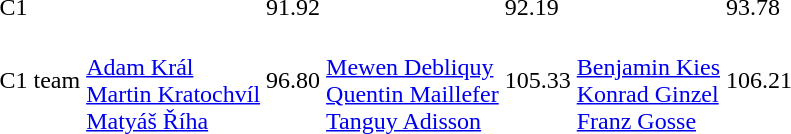<table>
<tr>
<td>C1</td>
<td></td>
<td>91.92</td>
<td></td>
<td>92.19</td>
<td></td>
<td>93.78</td>
</tr>
<tr>
<td>C1 team</td>
<td><br><a href='#'>Adam Král</a><br><a href='#'>Martin Kratochvíl</a><br><a href='#'>Matyáš Říha</a></td>
<td>96.80</td>
<td><br><a href='#'>Mewen Debliquy</a><br><a href='#'>Quentin Maillefer</a><br><a href='#'>Tanguy Adisson</a></td>
<td>105.33</td>
<td><br><a href='#'>Benjamin Kies</a><br><a href='#'>Konrad Ginzel</a><br><a href='#'>Franz Gosse</a></td>
<td>106.21</td>
</tr>
</table>
